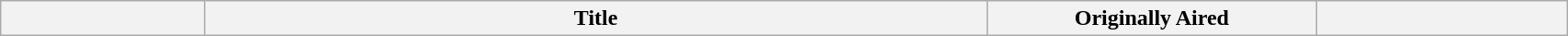<table class="wikitable plainrowheaders" style="width:90%;">
<tr>
<th width="13%"></th>
<th width="50%">Title</th>
<th width="21%">Originally Aired</th>
<th width="16%"><br>










</th>
</tr>
</table>
